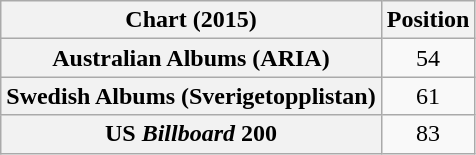<table class="wikitable sortable plainrowheaders">
<tr>
<th scope="col">Chart (2015)</th>
<th scope="col">Position</th>
</tr>
<tr>
<th scope="row">Australian Albums (ARIA)</th>
<td style="text-align:center;">54</td>
</tr>
<tr>
<th scope="row">Swedish Albums (Sverigetopplistan)</th>
<td style="text-align:center;">61</td>
</tr>
<tr>
<th scope="row">US <em>Billboard</em> 200</th>
<td style="text-align:center;">83</td>
</tr>
</table>
